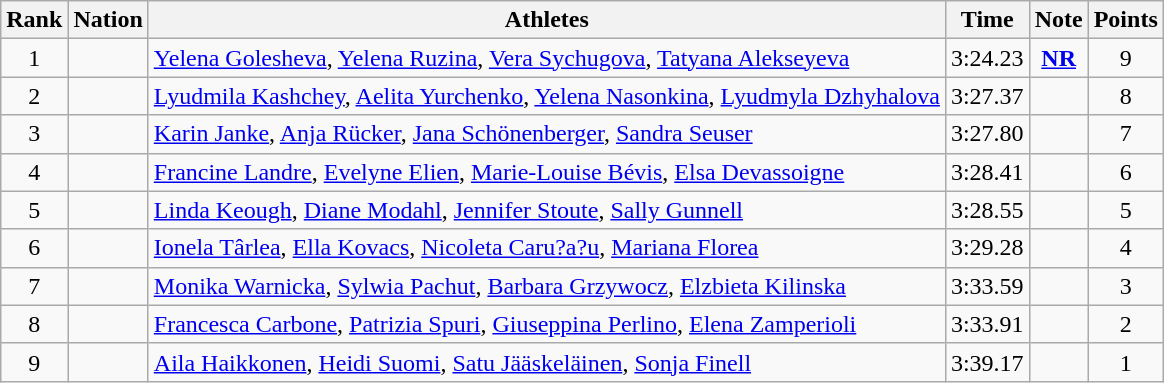<table class="wikitable sortable" style="text-align:center">
<tr>
<th>Rank</th>
<th>Nation</th>
<th>Athletes</th>
<th>Time</th>
<th>Note</th>
<th>Points</th>
</tr>
<tr>
<td>1</td>
<td align=left></td>
<td align=left><a href='#'>Yelena Golesheva</a>, <a href='#'>Yelena Ruzina</a>, <a href='#'>Vera Sychugova</a>, <a href='#'>Tatyana Alekseyeva</a></td>
<td>3:24.23</td>
<td><strong><a href='#'>NR</a></strong></td>
<td>9</td>
</tr>
<tr>
<td>2</td>
<td align=left></td>
<td align=left><a href='#'>Lyudmila Kashchey</a>, <a href='#'>Aelita Yurchenko</a>, <a href='#'>Yelena Nasonkina</a>, <a href='#'>Lyudmyla Dzhyhalova</a></td>
<td>3:27.37</td>
<td></td>
<td>8</td>
</tr>
<tr>
<td>3</td>
<td align=left></td>
<td align=left><a href='#'>Karin Janke</a>, <a href='#'>Anja Rücker</a>, <a href='#'>Jana Schönenberger</a>, <a href='#'>Sandra Seuser</a></td>
<td>3:27.80</td>
<td></td>
<td>7</td>
</tr>
<tr>
<td>4</td>
<td align=left></td>
<td align=left><a href='#'>Francine Landre</a>, <a href='#'>Evelyne Elien</a>, <a href='#'>Marie-Louise Bévis</a>, <a href='#'>Elsa Devassoigne</a></td>
<td>3:28.41</td>
<td></td>
<td>6</td>
</tr>
<tr>
<td>5</td>
<td align=left></td>
<td align=left><a href='#'>Linda Keough</a>, <a href='#'>Diane Modahl</a>, <a href='#'>Jennifer Stoute</a>, <a href='#'>Sally Gunnell</a></td>
<td>3:28.55</td>
<td></td>
<td>5</td>
</tr>
<tr>
<td>6</td>
<td align=left></td>
<td align=left><a href='#'>Ionela Târlea</a>, <a href='#'>Ella Kovacs</a>, <a href='#'>Nicoleta Caru?a?u</a>, <a href='#'>Mariana Florea</a></td>
<td>3:29.28</td>
<td></td>
<td>4</td>
</tr>
<tr>
<td>7</td>
<td align=left></td>
<td align=left><a href='#'>Monika Warnicka</a>, <a href='#'>Sylwia Pachut</a>, <a href='#'>Barbara Grzywocz</a>, <a href='#'>Elzbieta Kilinska</a></td>
<td>3:33.59</td>
<td></td>
<td>3</td>
</tr>
<tr>
<td>8</td>
<td align=left></td>
<td align=left><a href='#'>Francesca Carbone</a>, <a href='#'>Patrizia Spuri</a>, <a href='#'>Giuseppina Perlino</a>, <a href='#'>Elena Zamperioli</a></td>
<td>3:33.91</td>
<td></td>
<td>2</td>
</tr>
<tr>
<td>9</td>
<td align=left></td>
<td align=left><a href='#'>Aila Haikkonen</a>, <a href='#'>Heidi Suomi</a>, <a href='#'>Satu Jääskeläinen</a>, <a href='#'>Sonja Finell</a></td>
<td>3:39.17</td>
<td></td>
<td>1</td>
</tr>
</table>
